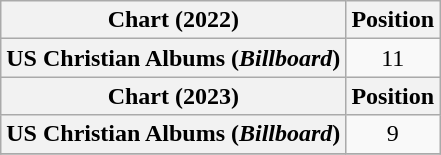<table class="wikitable plainrowheaders" style="text-align:center">
<tr>
<th scope="col">Chart (2022)</th>
<th scope="col">Position</th>
</tr>
<tr>
<th scope="row">US Christian Albums (<em>Billboard</em>)</th>
<td>11</td>
</tr>
<tr>
<th scope="col">Chart (2023)</th>
<th scope="col">Position</th>
</tr>
<tr>
<th scope="row">US Christian Albums (<em>Billboard</em>)</th>
<td>9</td>
</tr>
<tr>
</tr>
</table>
